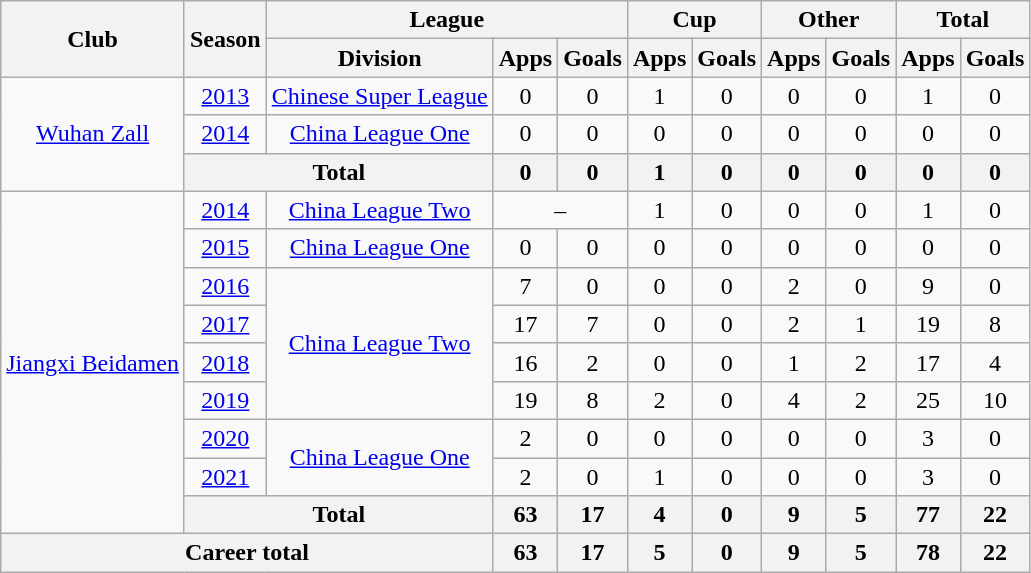<table class="wikitable" style="text-align: center">
<tr>
<th rowspan="2">Club</th>
<th rowspan="2">Season</th>
<th colspan="3">League</th>
<th colspan="2">Cup</th>
<th colspan="2">Other</th>
<th colspan="2">Total</th>
</tr>
<tr>
<th>Division</th>
<th>Apps</th>
<th>Goals</th>
<th>Apps</th>
<th>Goals</th>
<th>Apps</th>
<th>Goals</th>
<th>Apps</th>
<th>Goals</th>
</tr>
<tr>
<td rowspan="3"><a href='#'>Wuhan Zall</a></td>
<td><a href='#'>2013</a></td>
<td><a href='#'>Chinese Super League</a></td>
<td>0</td>
<td>0</td>
<td>1</td>
<td>0</td>
<td>0</td>
<td>0</td>
<td>1</td>
<td>0</td>
</tr>
<tr>
<td><a href='#'>2014</a></td>
<td><a href='#'>China League One</a></td>
<td>0</td>
<td>0</td>
<td>0</td>
<td>0</td>
<td>0</td>
<td>0</td>
<td>0</td>
<td>0</td>
</tr>
<tr>
<th colspan=2>Total</th>
<th>0</th>
<th>0</th>
<th>1</th>
<th>0</th>
<th>0</th>
<th>0</th>
<th>0</th>
<th>0</th>
</tr>
<tr>
<td rowspan="9"><a href='#'>Jiangxi Beidamen</a></td>
<td><a href='#'>2014</a></td>
<td><a href='#'>China League Two</a></td>
<td colspan="2">–</td>
<td>1</td>
<td>0</td>
<td>0</td>
<td>0</td>
<td>1</td>
<td>0</td>
</tr>
<tr>
<td><a href='#'>2015</a></td>
<td><a href='#'>China League One</a></td>
<td>0</td>
<td>0</td>
<td>0</td>
<td>0</td>
<td>0</td>
<td>0</td>
<td>0</td>
<td>0</td>
</tr>
<tr>
<td><a href='#'>2016</a></td>
<td rowspan="4"><a href='#'>China League Two</a></td>
<td>7</td>
<td>0</td>
<td>0</td>
<td>0</td>
<td>2</td>
<td>0</td>
<td>9</td>
<td>0</td>
</tr>
<tr>
<td><a href='#'>2017</a></td>
<td>17</td>
<td>7</td>
<td>0</td>
<td>0</td>
<td>2</td>
<td>1</td>
<td>19</td>
<td>8</td>
</tr>
<tr>
<td><a href='#'>2018</a></td>
<td>16</td>
<td>2</td>
<td>0</td>
<td>0</td>
<td>1</td>
<td>2</td>
<td>17</td>
<td>4</td>
</tr>
<tr>
<td><a href='#'>2019</a></td>
<td>19</td>
<td>8</td>
<td>2</td>
<td>0</td>
<td>4</td>
<td>2</td>
<td>25</td>
<td>10</td>
</tr>
<tr>
<td><a href='#'>2020</a></td>
<td rowspan="2"><a href='#'>China League One</a></td>
<td>2</td>
<td>0</td>
<td>0</td>
<td>0</td>
<td>0</td>
<td>0</td>
<td>3</td>
<td>0</td>
</tr>
<tr>
<td><a href='#'>2021</a></td>
<td>2</td>
<td>0</td>
<td>1</td>
<td>0</td>
<td>0</td>
<td>0</td>
<td>3</td>
<td>0</td>
</tr>
<tr>
<th colspan=2>Total</th>
<th>63</th>
<th>17</th>
<th>4</th>
<th>0</th>
<th>9</th>
<th>5</th>
<th>77</th>
<th>22</th>
</tr>
<tr>
<th colspan=3>Career total</th>
<th>63</th>
<th>17</th>
<th>5</th>
<th>0</th>
<th>9</th>
<th>5</th>
<th>78</th>
<th>22</th>
</tr>
</table>
